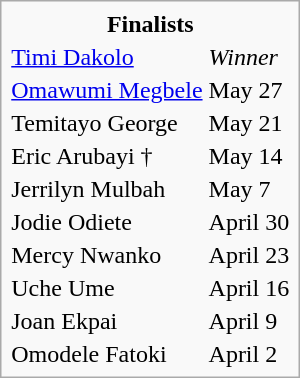<table class="infobox collapsible">
<tr>
<th colspan=2>Finalists<br></th>
</tr>
<tr>
<td><a href='#'>Timi Dakolo</a></td>
<td><em>Winner</em></td>
</tr>
<tr>
<td><a href='#'>Omawumi Megbele</a></td>
<td>May 27</td>
</tr>
<tr>
<td>Temitayo George</td>
<td>May 21</td>
</tr>
<tr>
<td>Eric Arubayi †</td>
<td>May 14</td>
</tr>
<tr>
<td>Jerrilyn Mulbah</td>
<td>May 7</td>
</tr>
<tr>
<td>Jodie Odiete</td>
<td>April 30</td>
</tr>
<tr>
<td>Mercy Nwanko</td>
<td>April 23</td>
</tr>
<tr>
<td>Uche Ume</td>
<td>April 16</td>
</tr>
<tr>
<td>Joan Ekpai</td>
<td>April 9</td>
</tr>
<tr>
<td>Omodele Fatoki</td>
<td>April 2</td>
</tr>
</table>
